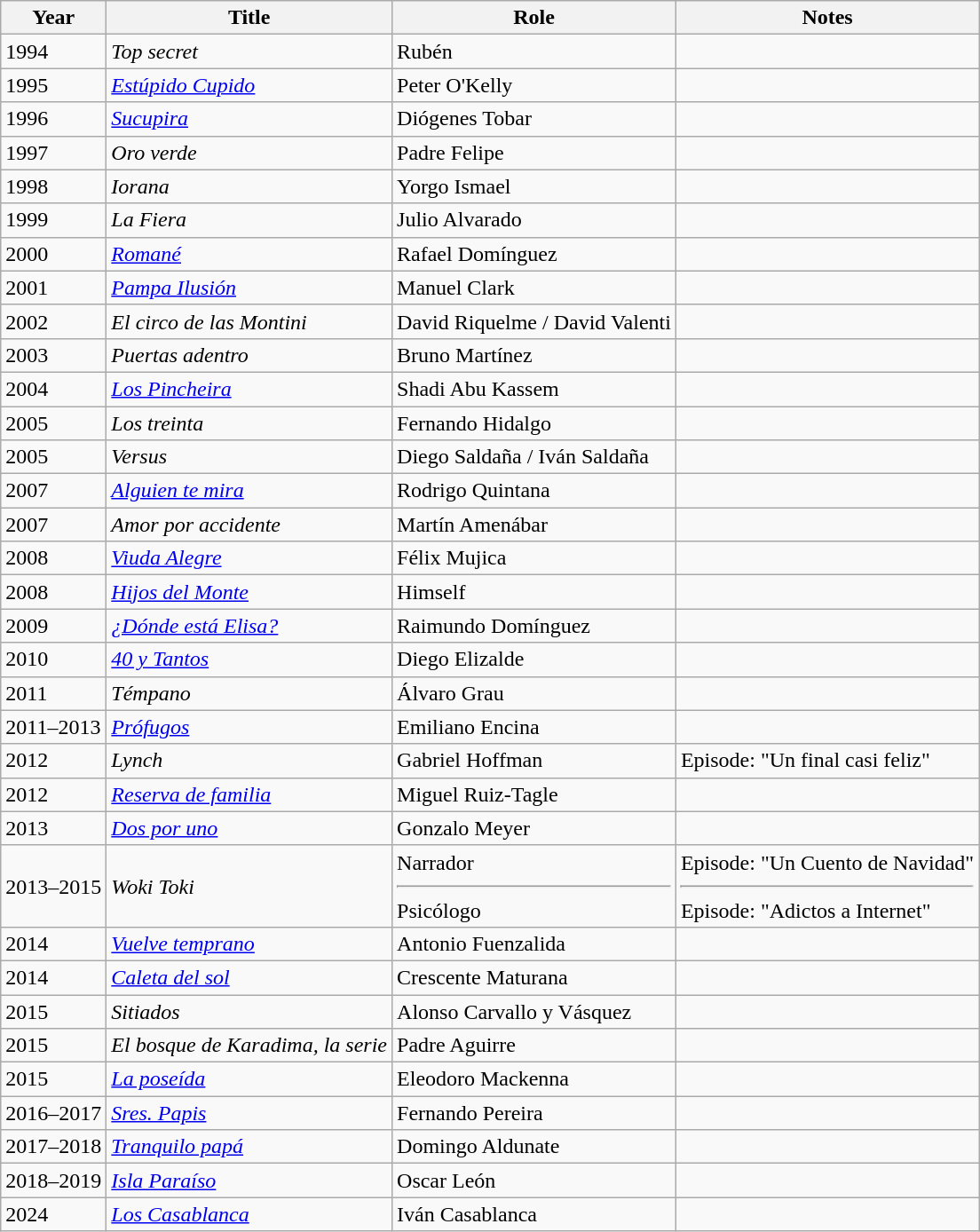<table class="wikitable sortable">
<tr>
<th>Year</th>
<th>Title</th>
<th>Role</th>
<th>Notes</th>
</tr>
<tr>
<td>1994</td>
<td><em>Top secret</em></td>
<td>Rubén</td>
<td></td>
</tr>
<tr>
<td>1995</td>
<td><em><a href='#'>Estúpido Cupido</a></em></td>
<td>Peter O'Kelly</td>
<td></td>
</tr>
<tr>
<td>1996</td>
<td><em><a href='#'>Sucupira</a></em></td>
<td>Diógenes Tobar</td>
<td></td>
</tr>
<tr>
<td>1997</td>
<td><em>Oro verde</em></td>
<td>Padre Felipe</td>
<td></td>
</tr>
<tr>
<td>1998</td>
<td><em>Iorana</em></td>
<td>Yorgo Ismael</td>
<td></td>
</tr>
<tr>
<td>1999</td>
<td><em>La Fiera</em></td>
<td>Julio Alvarado</td>
<td></td>
</tr>
<tr>
<td>2000</td>
<td><em><a href='#'>Romané</a></em></td>
<td>Rafael Domínguez</td>
<td></td>
</tr>
<tr>
<td>2001</td>
<td><em><a href='#'>Pampa Ilusión</a></em></td>
<td>Manuel Clark</td>
<td></td>
</tr>
<tr>
<td>2002</td>
<td><em>El circo de las Montini</em></td>
<td>David Riquelme / David Valenti</td>
<td></td>
</tr>
<tr>
<td>2003</td>
<td><em>Puertas adentro</em></td>
<td>Bruno Martínez</td>
<td></td>
</tr>
<tr>
<td>2004</td>
<td><em><a href='#'>Los Pincheira</a></em></td>
<td>Shadi Abu Kassem</td>
<td></td>
</tr>
<tr>
<td>2005</td>
<td><em>Los treinta</em></td>
<td>Fernando Hidalgo</td>
<td></td>
</tr>
<tr>
<td>2005</td>
<td><em>Versus</em></td>
<td>Diego Saldaña / Iván Saldaña</td>
<td></td>
</tr>
<tr>
<td>2007</td>
<td><em><a href='#'>Alguien te mira</a></em></td>
<td>Rodrigo Quintana</td>
<td></td>
</tr>
<tr>
<td>2007</td>
<td><em>Amor por accidente</em></td>
<td>Martín Amenábar</td>
<td></td>
</tr>
<tr>
<td>2008</td>
<td><em><a href='#'>Viuda Alegre</a></em></td>
<td>Félix Mujica</td>
<td></td>
</tr>
<tr>
<td>2008</td>
<td><em><a href='#'>Hijos del Monte</a></em></td>
<td>Himself</td>
<td></td>
</tr>
<tr>
<td>2009</td>
<td><em><a href='#'>¿Dónde está Elisa?</a></em></td>
<td>Raimundo Domínguez</td>
<td></td>
</tr>
<tr>
<td>2010</td>
<td><em><a href='#'>40 y Tantos</a></em></td>
<td>Diego Elizalde</td>
<td></td>
</tr>
<tr>
<td>2011</td>
<td><em>Témpano</em></td>
<td>Álvaro Grau</td>
<td></td>
</tr>
<tr>
<td>2011–2013</td>
<td><em><a href='#'>Prófugos</a></em></td>
<td>Emiliano Encina</td>
<td></td>
</tr>
<tr>
<td>2012</td>
<td><em>Lynch</em></td>
<td>Gabriel Hoffman</td>
<td>Episode: "Un final casi feliz"</td>
</tr>
<tr>
<td>2012</td>
<td><em><a href='#'>Reserva de familia</a></em></td>
<td>Miguel Ruiz-Tagle</td>
<td></td>
</tr>
<tr>
<td>2013</td>
<td><em><a href='#'>Dos por uno</a></em></td>
<td>Gonzalo Meyer</td>
<td></td>
</tr>
<tr>
<td>2013–2015</td>
<td><em>Woki Toki</em></td>
<td>Narrador<hr>Psicólogo</td>
<td>Episode: "Un Cuento de Navidad"<hr>Episode: "Adictos a Internet"</td>
</tr>
<tr>
<td>2014</td>
<td><em><a href='#'>Vuelve temprano</a></em></td>
<td>Antonio Fuenzalida</td>
<td></td>
</tr>
<tr>
<td>2014</td>
<td><em><a href='#'>Caleta del sol</a></em></td>
<td>Crescente Maturana</td>
<td></td>
</tr>
<tr>
<td>2015</td>
<td><em>Sitiados</em></td>
<td>Alonso Carvallo y Vásquez</td>
<td></td>
</tr>
<tr>
<td>2015</td>
<td><em>El bosque de Karadima, la serie</em></td>
<td>Padre Aguirre</td>
<td></td>
</tr>
<tr>
<td>2015</td>
<td><em><a href='#'>La poseída</a></em></td>
<td>Eleodoro Mackenna</td>
<td></td>
</tr>
<tr>
<td>2016–2017</td>
<td><em><a href='#'>Sres. Papis</a></em></td>
<td>Fernando Pereira</td>
<td></td>
</tr>
<tr>
<td>2017–2018</td>
<td><em><a href='#'>Tranquilo papá</a></em></td>
<td>Domingo Aldunate</td>
<td></td>
</tr>
<tr>
<td>2018–2019</td>
<td><em><a href='#'>Isla Paraíso</a></em></td>
<td>Oscar León</td>
<td></td>
</tr>
<tr>
<td>2024</td>
<td><em><a href='#'>Los Casablanca</a></em></td>
<td>Iván Casablanca</td>
<td></td>
</tr>
</table>
